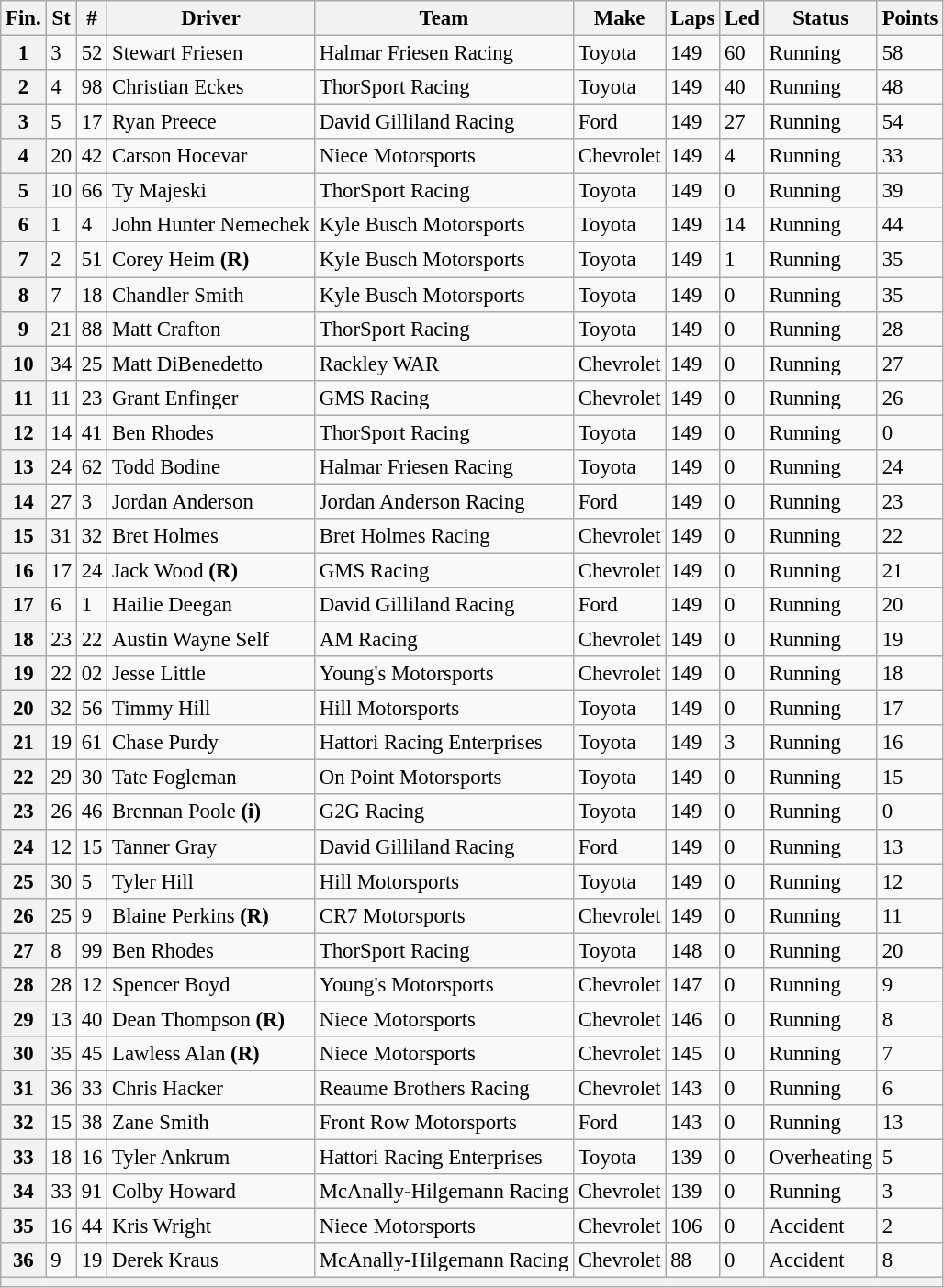<table class="wikitable" style="font-size:95%">
<tr>
<th>Fin.</th>
<th>St</th>
<th>#</th>
<th>Driver</th>
<th>Team</th>
<th>Make</th>
<th>Laps</th>
<th>Led</th>
<th>Status</th>
<th>Points</th>
</tr>
<tr>
<th>1</th>
<td>3</td>
<td>52</td>
<td>Stewart Friesen</td>
<td>Halmar Friesen Racing</td>
<td>Toyota</td>
<td>149</td>
<td>60</td>
<td>Running</td>
<td>58</td>
</tr>
<tr>
<th>2</th>
<td>4</td>
<td>98</td>
<td>Christian Eckes</td>
<td>ThorSport Racing</td>
<td>Toyota</td>
<td>149</td>
<td>40</td>
<td>Running</td>
<td>48</td>
</tr>
<tr>
<th>3</th>
<td>5</td>
<td>17</td>
<td>Ryan Preece</td>
<td>David Gilliland Racing</td>
<td>Ford</td>
<td>149</td>
<td>27</td>
<td>Running</td>
<td>54</td>
</tr>
<tr>
<th>4</th>
<td>20</td>
<td>42</td>
<td>Carson Hocevar</td>
<td>Niece Motorsports</td>
<td>Chevrolet</td>
<td>149</td>
<td>4</td>
<td>Running</td>
<td>33</td>
</tr>
<tr>
<th>5</th>
<td>10</td>
<td>66</td>
<td>Ty Majeski</td>
<td>ThorSport Racing</td>
<td>Toyota</td>
<td>149</td>
<td>0</td>
<td>Running</td>
<td>39</td>
</tr>
<tr>
<th>6</th>
<td>1</td>
<td>4</td>
<td>John Hunter Nemechek</td>
<td>Kyle Busch Motorsports</td>
<td>Toyota</td>
<td>149</td>
<td>14</td>
<td>Running</td>
<td>44</td>
</tr>
<tr>
<th>7</th>
<td>2</td>
<td>51</td>
<td>Corey Heim <strong>(R)</strong></td>
<td>Kyle Busch Motorsports</td>
<td>Toyota</td>
<td>149</td>
<td>1</td>
<td>Running</td>
<td>35</td>
</tr>
<tr>
<th>8</th>
<td>7</td>
<td>18</td>
<td>Chandler Smith</td>
<td>Kyle Busch Motorsports</td>
<td>Toyota</td>
<td>149</td>
<td>0</td>
<td>Running</td>
<td>35</td>
</tr>
<tr>
<th>9</th>
<td>21</td>
<td>88</td>
<td>Matt Crafton</td>
<td>ThorSport Racing</td>
<td>Toyota</td>
<td>149</td>
<td>0</td>
<td>Running</td>
<td>28</td>
</tr>
<tr>
<th>10</th>
<td>34</td>
<td>25</td>
<td>Matt DiBenedetto</td>
<td>Rackley WAR</td>
<td>Chevrolet</td>
<td>149</td>
<td>0</td>
<td>Running</td>
<td>27</td>
</tr>
<tr>
<th>11</th>
<td>11</td>
<td>23</td>
<td>Grant Enfinger</td>
<td>GMS Racing</td>
<td>Chevrolet</td>
<td>149</td>
<td>0</td>
<td>Running</td>
<td>26</td>
</tr>
<tr>
<th>12</th>
<td>14</td>
<td>41</td>
<td>Ben Rhodes</td>
<td>ThorSport Racing</td>
<td>Toyota</td>
<td>149</td>
<td>0</td>
<td>Running</td>
<td>0</td>
</tr>
<tr>
<th>13</th>
<td>24</td>
<td>62</td>
<td>Todd Bodine</td>
<td>Halmar Friesen Racing</td>
<td>Toyota</td>
<td>149</td>
<td>0</td>
<td>Running</td>
<td>24</td>
</tr>
<tr>
<th>14</th>
<td>27</td>
<td>3</td>
<td>Jordan Anderson</td>
<td>Jordan Anderson Racing</td>
<td>Ford</td>
<td>149</td>
<td>0</td>
<td>Running</td>
<td>23</td>
</tr>
<tr>
<th>15</th>
<td>31</td>
<td>32</td>
<td>Bret Holmes</td>
<td>Bret Holmes Racing</td>
<td>Chevrolet</td>
<td>149</td>
<td>0</td>
<td>Running</td>
<td>22</td>
</tr>
<tr>
<th>16</th>
<td>17</td>
<td>24</td>
<td>Jack Wood <strong>(R)</strong></td>
<td>GMS Racing</td>
<td>Chevrolet</td>
<td>149</td>
<td>0</td>
<td>Running</td>
<td>21</td>
</tr>
<tr>
<th>17</th>
<td>6</td>
<td>1</td>
<td>Hailie Deegan</td>
<td>David Gilliland Racing</td>
<td>Ford</td>
<td>149</td>
<td>0</td>
<td>Running</td>
<td>20</td>
</tr>
<tr>
<th>18</th>
<td>23</td>
<td>22</td>
<td>Austin Wayne Self</td>
<td>AM Racing</td>
<td>Chevrolet</td>
<td>149</td>
<td>0</td>
<td>Running</td>
<td>19</td>
</tr>
<tr>
<th>19</th>
<td>22</td>
<td>02</td>
<td>Jesse Little</td>
<td>Young's Motorsports</td>
<td>Chevrolet</td>
<td>149</td>
<td>0</td>
<td>Running</td>
<td>18</td>
</tr>
<tr>
<th>20</th>
<td>32</td>
<td>56</td>
<td>Timmy Hill</td>
<td>Hill Motorsports</td>
<td>Toyota</td>
<td>149</td>
<td>0</td>
<td>Running</td>
<td>17</td>
</tr>
<tr>
<th>21</th>
<td>19</td>
<td>61</td>
<td>Chase Purdy</td>
<td>Hattori Racing Enterprises</td>
<td>Toyota</td>
<td>149</td>
<td>3</td>
<td>Running</td>
<td>16</td>
</tr>
<tr>
<th>22</th>
<td>29</td>
<td>30</td>
<td>Tate Fogleman</td>
<td>On Point Motorsports</td>
<td>Toyota</td>
<td>149</td>
<td>0</td>
<td>Running</td>
<td>15</td>
</tr>
<tr>
<th>23</th>
<td>26</td>
<td>46</td>
<td>Brennan Poole <strong>(i)</strong></td>
<td>G2G Racing</td>
<td>Toyota</td>
<td>149</td>
<td>0</td>
<td>Running</td>
<td>0</td>
</tr>
<tr>
<th>24</th>
<td>12</td>
<td>15</td>
<td>Tanner Gray</td>
<td>David Gilliland Racing</td>
<td>Ford</td>
<td>149</td>
<td>0</td>
<td>Running</td>
<td>13</td>
</tr>
<tr>
<th>25</th>
<td>30</td>
<td>5</td>
<td>Tyler Hill</td>
<td>Hill Motorsports</td>
<td>Toyota</td>
<td>149</td>
<td>0</td>
<td>Running</td>
<td>12</td>
</tr>
<tr>
<th>26</th>
<td>25</td>
<td>9</td>
<td>Blaine Perkins <strong>(R)</strong></td>
<td>CR7 Motorsports</td>
<td>Chevrolet</td>
<td>149</td>
<td>0</td>
<td>Running</td>
<td>11</td>
</tr>
<tr>
<th>27</th>
<td>8</td>
<td>99</td>
<td>Ben Rhodes</td>
<td>ThorSport Racing</td>
<td>Toyota</td>
<td>148</td>
<td>0</td>
<td>Running</td>
<td>20</td>
</tr>
<tr>
<th>28</th>
<td>28</td>
<td>12</td>
<td>Spencer Boyd</td>
<td>Young's Motorsports</td>
<td>Chevrolet</td>
<td>147</td>
<td>0</td>
<td>Running</td>
<td>9</td>
</tr>
<tr>
<th>29</th>
<td>13</td>
<td>40</td>
<td>Dean Thompson <strong>(R)</strong></td>
<td>Niece Motorsports</td>
<td>Chevrolet</td>
<td>146</td>
<td>0</td>
<td>Running</td>
<td>8</td>
</tr>
<tr>
<th>30</th>
<td>35</td>
<td>45</td>
<td>Lawless Alan <strong>(R)</strong></td>
<td>Niece Motorsports</td>
<td>Chevrolet</td>
<td>145</td>
<td>0</td>
<td>Running</td>
<td>7</td>
</tr>
<tr>
<th>31</th>
<td>36</td>
<td>33</td>
<td>Chris Hacker</td>
<td>Reaume Brothers Racing</td>
<td>Chevrolet</td>
<td>143</td>
<td>0</td>
<td>Running</td>
<td>6</td>
</tr>
<tr>
<th>32</th>
<td>15</td>
<td>38</td>
<td>Zane Smith</td>
<td>Front Row Motorsports</td>
<td>Ford</td>
<td>143</td>
<td>0</td>
<td>Running</td>
<td>13</td>
</tr>
<tr>
<th>33</th>
<td>18</td>
<td>16</td>
<td>Tyler Ankrum</td>
<td>Hattori Racing Enterprises</td>
<td>Toyota</td>
<td>139</td>
<td>0</td>
<td>Overheating</td>
<td>5</td>
</tr>
<tr>
<th>34</th>
<td>33</td>
<td>91</td>
<td>Colby Howard</td>
<td>McAnally-Hilgemann Racing</td>
<td>Chevrolet</td>
<td>139</td>
<td>0</td>
<td>Running</td>
<td>3</td>
</tr>
<tr>
<th>35</th>
<td>16</td>
<td>44</td>
<td>Kris Wright</td>
<td>Niece Motorsports</td>
<td>Chevrolet</td>
<td>106</td>
<td>0</td>
<td>Accident</td>
<td>2</td>
</tr>
<tr>
<th>36</th>
<td>9</td>
<td>19</td>
<td>Derek Kraus</td>
<td>McAnally-Hilgemann Racing</td>
<td>Chevrolet</td>
<td>88</td>
<td>0</td>
<td>Accident</td>
<td>8</td>
</tr>
<tr>
<th colspan="10"></th>
</tr>
</table>
